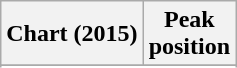<table class="wikitable sortable plainrowheaders" style="text-align:center">
<tr>
<th>Chart (2015)</th>
<th>Peak<br>position</th>
</tr>
<tr>
</tr>
<tr>
</tr>
</table>
